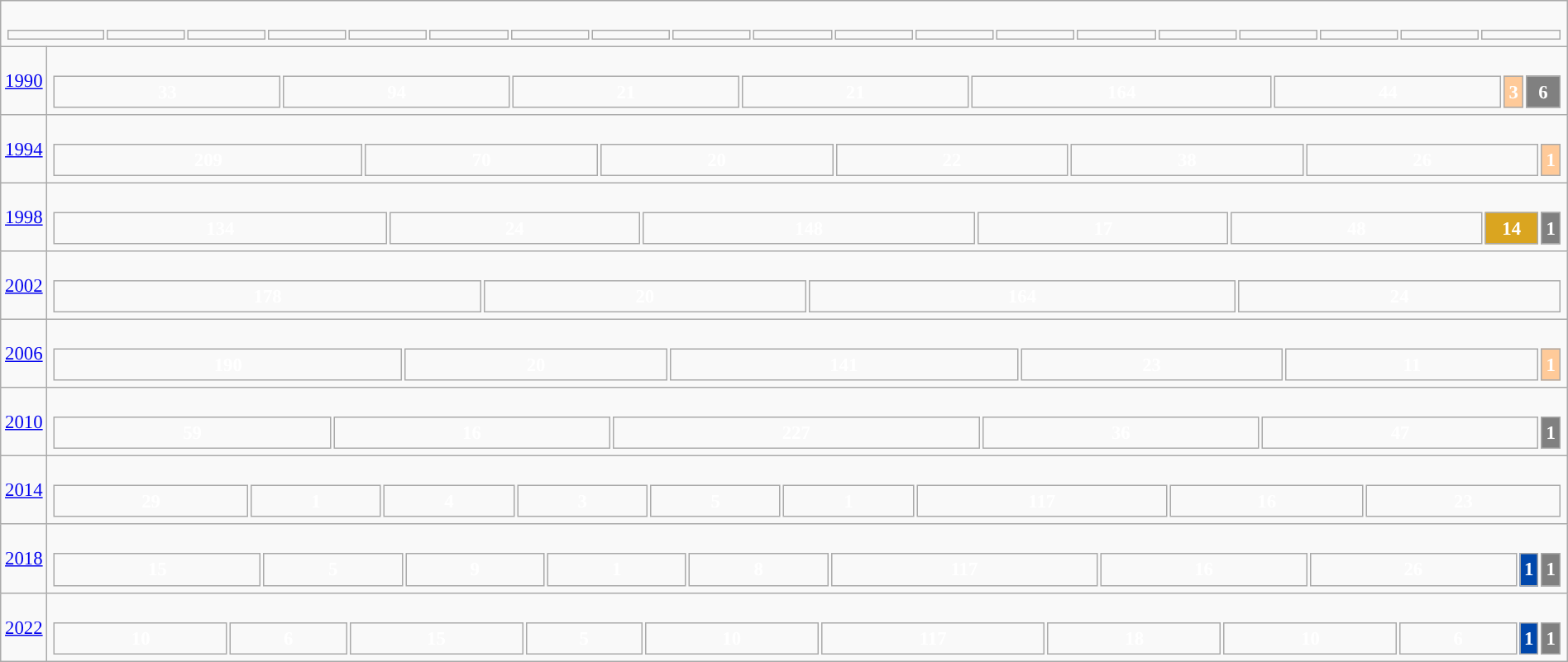<table class="wikitable" width="100%" style="border:solid #000000 1px;font-size:95%; text-align:center">
<tr>
<td colspan="2"><br><table width="100%" style="font-size:90%;">
<tr>
<td width="70"></td>
<td></td>
<td></td>
<td></td>
<td></td>
<td></td>
<td></td>
<td></td>
<td></td>
<td></td>
<td></td>
<td></td>
<td></td>
<td></td>
<td></td>
<td></td>
<td></td>
<td></td>
<td></td>
</tr>
</table>
</td>
</tr>
<tr>
<td width="30"><a href='#'>1990</a></td>
<td><br><table style="width:100%; text-align:center; font-weight:bold; color:white;">
<tr>
<td style="background-color: ">33</td>
<td style="background-color: ">94</td>
<td style="background-color: ">21</td>
<td style="background-color: ">21</td>
<td style="background-color: ">164</td>
<td style="background-color: ">44</td>
<td style="background-color: #FFCA99;                                                                  width:  0.26%">3</td>
<td style="background-color: #808080;                                                                  width:  2.33%">6</td>
</tr>
</table>
</td>
</tr>
<tr>
<td><a href='#'>1994</a></td>
<td><br><table style="width:100%; text-align:center; font-weight:bold; color:white;">
<tr>
<td style="background-color: ">209</td>
<td style="background-color: ">70</td>
<td style="background-color: ">20</td>
<td style="background-color: ">22</td>
<td style="background-color: ">38</td>
<td style="background-color: ">26</td>
<td style="background-color: #FFCA99;                                                                  width:  0.26%">1</td>
</tr>
</table>
</td>
</tr>
<tr>
<td><a href='#'>1998</a></td>
<td><br><table style="width:100%; text-align:center; font-weight:bold; color:white;">
<tr>
<td style="background-color: ">134</td>
<td style="background-color: ">24</td>
<td style="background-color: ">148</td>
<td style="background-color: ">17</td>
<td style="background-color: ">48</td>
<td style="background-color: #DAA520;                                                                  width:  3.63%">14</td>
<td style="background-color: #808080;                                                                  width:  0.26%">1</td>
</tr>
</table>
</td>
</tr>
<tr>
<td><a href='#'>2002</a></td>
<td><br><table style="width:100%; text-align:center; font-weight:bold; color:white;">
<tr>
<td style="background-color: ">178</td>
<td style="background-color: ">20</td>
<td style="background-color: ">164</td>
<td style="background-color: ">24</td>
</tr>
</table>
</td>
</tr>
<tr>
<td><a href='#'>2006</a></td>
<td><br><table style="width:100%; text-align:center; font-weight:bold; color:white;">
<tr>
<td style="background-color: ">190</td>
<td style="background-color: ">20</td>
<td style="background-color: ">141</td>
<td style="background-color: ">23</td>
<td style="background-color: ">11</td>
<td style="background-color: #FFCA99;                                                                  width:  0.26%">1</td>
</tr>
</table>
</td>
</tr>
<tr>
<td><a href='#'>2010</a></td>
<td><br><table style="width:100%; text-align:center; font-weight:bold; color:white;">
<tr>
<td style="background-color: ">59</td>
<td style="background-color: ">16</td>
<td style="background-color: ">227</td>
<td style="background-color: ">36</td>
<td style="background-color: ">47</td>
<td style="background-color: #808080;                                                                  width:  0.26%">1</td>
</tr>
</table>
</td>
</tr>
<tr>
<td><a href='#'>2014</a></td>
<td><br><table style="width:100%; text-align:center; font-weight:bold; color:white;">
<tr>
<td style="background-color: ">29</td>
<td style="background-color: ">1</td>
<td style="background-color: ">4</td>
<td style="background-color: ">3</td>
<td style="background-color: ">5</td>
<td style="background-color: ">1</td>
<td style="background-color: ">117</td>
<td style="background-color: ">16</td>
<td style="background-color: ">23</td>
</tr>
</table>
</td>
</tr>
<tr>
<td><a href='#'>2018</a></td>
<td><br><table style="width:100%; text-align:center; font-weight:bold; color:white;">
<tr>
<td style="background-color: ">15</td>
<td style="background-color: ">5</td>
<td style="background-color: ">9</td>
<td style="background-color: ">1</td>
<td style="background-color: ">8</td>
<td style="background-color: ">117</td>
<td style="background-color: ">16</td>
<td style="background-color: ">26</td>
<td style="background-color: #0047AB;                                                                  width:  0.50%">1</td>
<td style="background-color: #808080;                                                                  width:  0.26%">1</td>
</tr>
</table>
</td>
</tr>
<tr>
<td><a href='#'>2022</a></td>
<td><br><table style="width:100%; text-align:center; font-weight:bold; color:white;">
<tr>
<td style="background-color: ">10</td>
<td style="background-color: ">6</td>
<td style="background-color: ">15</td>
<td style="background-color: ">5</td>
<td style="background-color: ">10</td>
<td style="background-color: ">117</td>
<td style="background-color: ">18</td>
<td style="background-color: ">10</td>
<td style="background-color: ">6</td>
<td style="background-color: #0047AB;                                                                   width:  0.50%">1</td>
<td style="background-color: #808080;                                                                  width:  0.26%">1</td>
</tr>
</table>
</td>
</tr>
</table>
